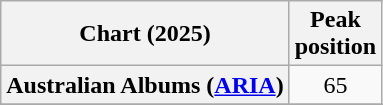<table class="wikitable sortable plainrowheaders" style="text-align:center">
<tr>
<th scope="col">Chart (2025)</th>
<th scope="col">Peak<br>position</th>
</tr>
<tr>
<th scope="row">Australian Albums (<a href='#'>ARIA</a>)</th>
<td>65</td>
</tr>
<tr>
</tr>
<tr>
</tr>
<tr>
</tr>
<tr>
</tr>
<tr>
</tr>
<tr>
</tr>
<tr>
</tr>
<tr>
</tr>
<tr>
</tr>
<tr>
</tr>
<tr>
</tr>
</table>
